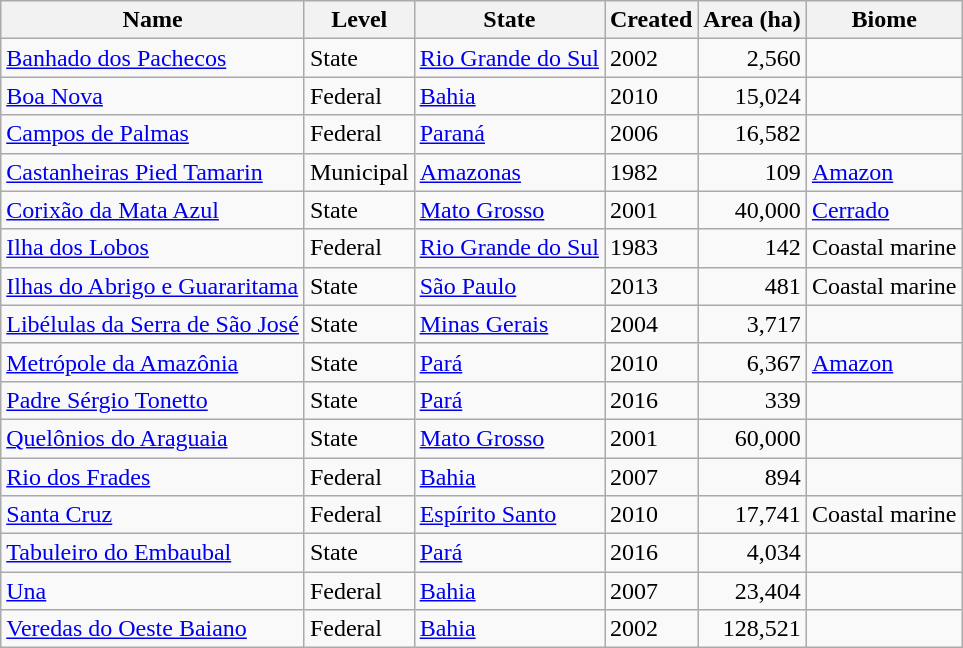<table class="wikitable sortable">
<tr>
<th>Name</th>
<th>Level</th>
<th>State</th>
<th>Created</th>
<th>Area (ha)</th>
<th>Biome</th>
</tr>
<tr>
<td><a href='#'>Banhado dos Pachecos</a></td>
<td>State</td>
<td><a href='#'>Rio Grande do Sul</a></td>
<td>2002</td>
<td style="text-align:right;">2,560</td>
<td></td>
</tr>
<tr>
<td><a href='#'>Boa Nova</a></td>
<td>Federal</td>
<td><a href='#'>Bahia</a></td>
<td>2010</td>
<td style="text-align:right;">15,024</td>
<td></td>
</tr>
<tr>
<td><a href='#'>Campos de Palmas</a></td>
<td>Federal</td>
<td><a href='#'>Paraná</a></td>
<td>2006</td>
<td style="text-align:right;">16,582</td>
<td></td>
</tr>
<tr>
<td><a href='#'>Castanheiras Pied Tamarin</a></td>
<td>Municipal</td>
<td><a href='#'>Amazonas</a></td>
<td>1982</td>
<td style="text-align:right;">109</td>
<td><a href='#'>Amazon</a></td>
</tr>
<tr>
<td><a href='#'>Corixão da Mata Azul</a></td>
<td>State</td>
<td><a href='#'>Mato Grosso</a></td>
<td>2001</td>
<td style="text-align:right;">40,000</td>
<td><a href='#'>Cerrado</a></td>
</tr>
<tr>
<td><a href='#'>Ilha dos Lobos</a></td>
<td>Federal</td>
<td><a href='#'>Rio Grande do Sul</a></td>
<td>1983</td>
<td style="text-align:right;">142</td>
<td>Coastal marine</td>
</tr>
<tr>
<td><a href='#'>Ilhas do Abrigo e Guararitama</a></td>
<td>State</td>
<td><a href='#'>São Paulo</a></td>
<td>2013</td>
<td style="text-align:right;">481</td>
<td>Coastal marine</td>
</tr>
<tr>
<td><a href='#'>Libélulas da Serra de São José</a></td>
<td>State</td>
<td><a href='#'>Minas Gerais</a></td>
<td>2004</td>
<td style="text-align:right;">3,717</td>
<td></td>
</tr>
<tr>
<td><a href='#'>Metrópole da Amazônia</a></td>
<td>State</td>
<td><a href='#'>Pará</a></td>
<td>2010</td>
<td style="text-align:right;">6,367</td>
<td><a href='#'>Amazon</a></td>
</tr>
<tr>
<td><a href='#'>Padre Sérgio Tonetto</a></td>
<td>State</td>
<td><a href='#'>Pará</a></td>
<td>2016</td>
<td style="text-align:right;">339</td>
<td></td>
</tr>
<tr>
<td><a href='#'>Quelônios do Araguaia</a></td>
<td>State</td>
<td><a href='#'>Mato Grosso</a></td>
<td>2001</td>
<td style="text-align:right;">60,000</td>
<td></td>
</tr>
<tr>
<td><a href='#'>Rio dos Frades</a></td>
<td>Federal</td>
<td><a href='#'>Bahia</a></td>
<td>2007</td>
<td style="text-align:right;">894</td>
<td></td>
</tr>
<tr>
<td><a href='#'>Santa Cruz</a></td>
<td>Federal</td>
<td><a href='#'>Espírito Santo</a></td>
<td>2010</td>
<td style="text-align:right;">17,741</td>
<td>Coastal marine</td>
</tr>
<tr>
<td><a href='#'>Tabuleiro do Embaubal</a></td>
<td>State</td>
<td><a href='#'>Pará</a></td>
<td>2016</td>
<td style="text-align:right;">4,034</td>
<td></td>
</tr>
<tr>
<td><a href='#'>Una</a></td>
<td>Federal</td>
<td><a href='#'>Bahia</a></td>
<td>2007</td>
<td style="text-align:right;">23,404</td>
<td></td>
</tr>
<tr>
<td><a href='#'>Veredas do Oeste Baiano</a></td>
<td>Federal</td>
<td><a href='#'>Bahia</a></td>
<td>2002</td>
<td style="text-align:right;">128,521</td>
<td></td>
</tr>
</table>
